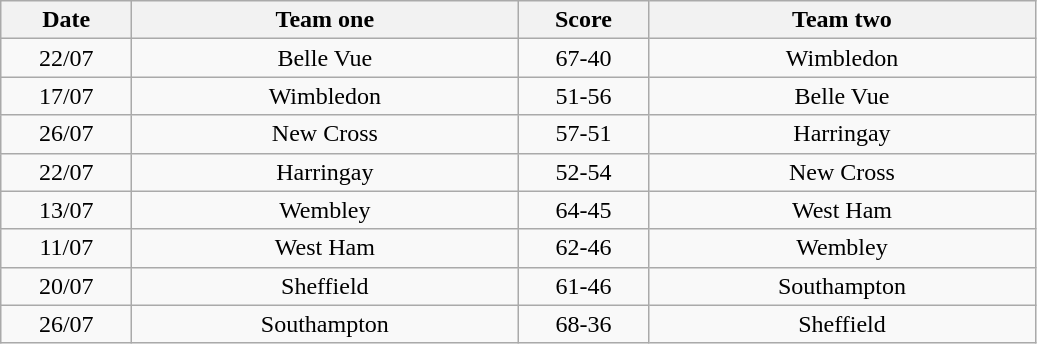<table class="wikitable" style="text-align: center">
<tr>
<th width=80>Date</th>
<th width=250>Team one</th>
<th width=80>Score</th>
<th width=250>Team two</th>
</tr>
<tr>
<td>22/07</td>
<td>Belle Vue</td>
<td>67-40</td>
<td>Wimbledon</td>
</tr>
<tr>
<td>17/07</td>
<td>Wimbledon</td>
<td>51-56</td>
<td>Belle Vue</td>
</tr>
<tr>
<td>26/07</td>
<td>New Cross</td>
<td>57-51</td>
<td>Harringay</td>
</tr>
<tr>
<td>22/07</td>
<td>Harringay</td>
<td>52-54</td>
<td>New Cross</td>
</tr>
<tr>
<td>13/07</td>
<td>Wembley</td>
<td>64-45</td>
<td>West Ham</td>
</tr>
<tr>
<td>11/07</td>
<td>West Ham</td>
<td>62-46</td>
<td>Wembley</td>
</tr>
<tr>
<td>20/07</td>
<td>Sheffield</td>
<td>61-46</td>
<td>Southampton</td>
</tr>
<tr>
<td>26/07</td>
<td>Southampton</td>
<td>68-36</td>
<td>Sheffield</td>
</tr>
</table>
